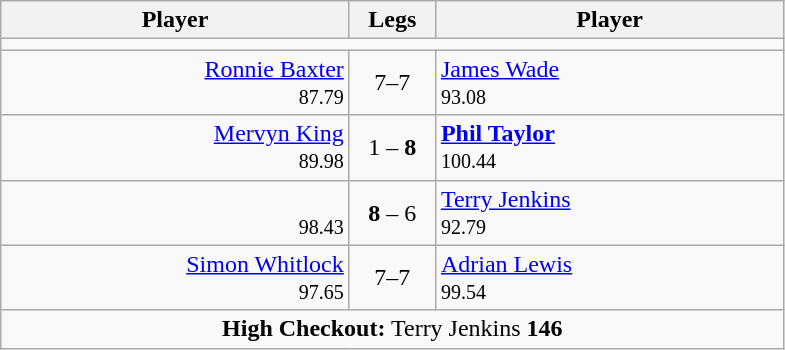<table class=wikitable style="text-align:center">
<tr>
<th width=225>Player</th>
<th width=50>Legs</th>
<th width=225>Player</th>
</tr>
<tr align=center>
<td colspan="3"></td>
</tr>
<tr align=left>
<td align=right><a href='#'>Ronnie Baxter</a>  <br> <small><span>87.79</span></small></td>
<td align=center>7–7</td>
<td> <a href='#'>James Wade</a> <br> <small><span>93.08</span></small></td>
</tr>
<tr align=left>
<td align=right><a href='#'>Mervyn King</a>  <br> <small><span>89.98</span></small></td>
<td align=center>1 – <strong>8</strong></td>
<td> <strong><a href='#'>Phil Taylor</a></strong> <br> <small><span>100.44</span></small></td>
</tr>
<tr align=left>
<td align=right> <br> <small><span>98.43</span></small></td>
<td align=center><strong>8</strong> – 6</td>
<td> <a href='#'>Terry Jenkins</a> <br> <small><span>92.79</span></small></td>
</tr>
<tr align=left>
<td align=right><a href='#'>Simon Whitlock</a>  <br> <small><span>97.65</span></small></td>
<td align=center>7–7</td>
<td> <a href='#'>Adrian Lewis</a> <br> <small><span>99.54</span></small></td>
</tr>
<tr align=center>
<td colspan="3"><strong>High Checkout:</strong> Terry Jenkins <strong>146</strong></td>
</tr>
</table>
